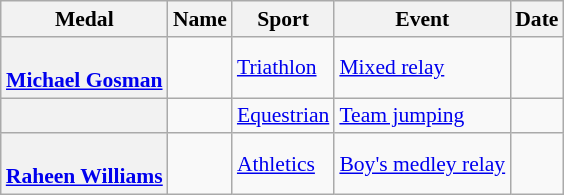<table class="wikitable plainrowheaders sortable" style="font-size:90%">
<tr>
<th scope="col">Medal</th>
<th scope="col">Name</th>
<th scope="col">Sport</th>
<th scope="col">Event</th>
<th scope="col">Date</th>
</tr>
<tr>
<th scope="row"><br><a href='#'>Michael Gosman</a></th>
<td></td>
<td><a href='#'>Triathlon</a></td>
<td><a href='#'>Mixed relay</a></td>
<td></td>
</tr>
<tr>
<th scope="row"></th>
<td></td>
<td><a href='#'>Equestrian</a></td>
<td><a href='#'>Team jumping</a></td>
<td></td>
</tr>
<tr>
<th scope="row"><br><a href='#'>Raheen Williams</a></th>
<td></td>
<td><a href='#'>Athletics</a></td>
<td><a href='#'>Boy's medley relay</a></td>
<td></td>
</tr>
</table>
